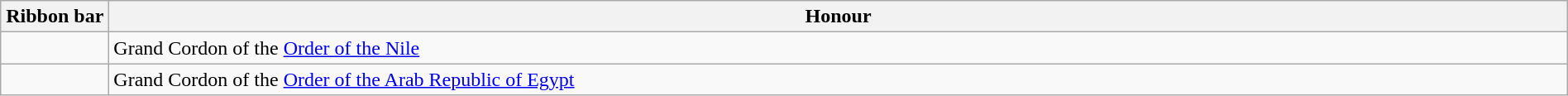<table class="wikitable" style="width:100%;">
<tr>
<th style="width:80px;">Ribbon bar</th>
<th>Honour</th>
</tr>
<tr>
<td></td>
<td>Grand Cordon of the <a href='#'>Order of the Nile</a></td>
</tr>
<tr>
<td></td>
<td>Grand Cordon of the <a href='#'>Order of the Arab Republic of Egypt</a></td>
</tr>
</table>
